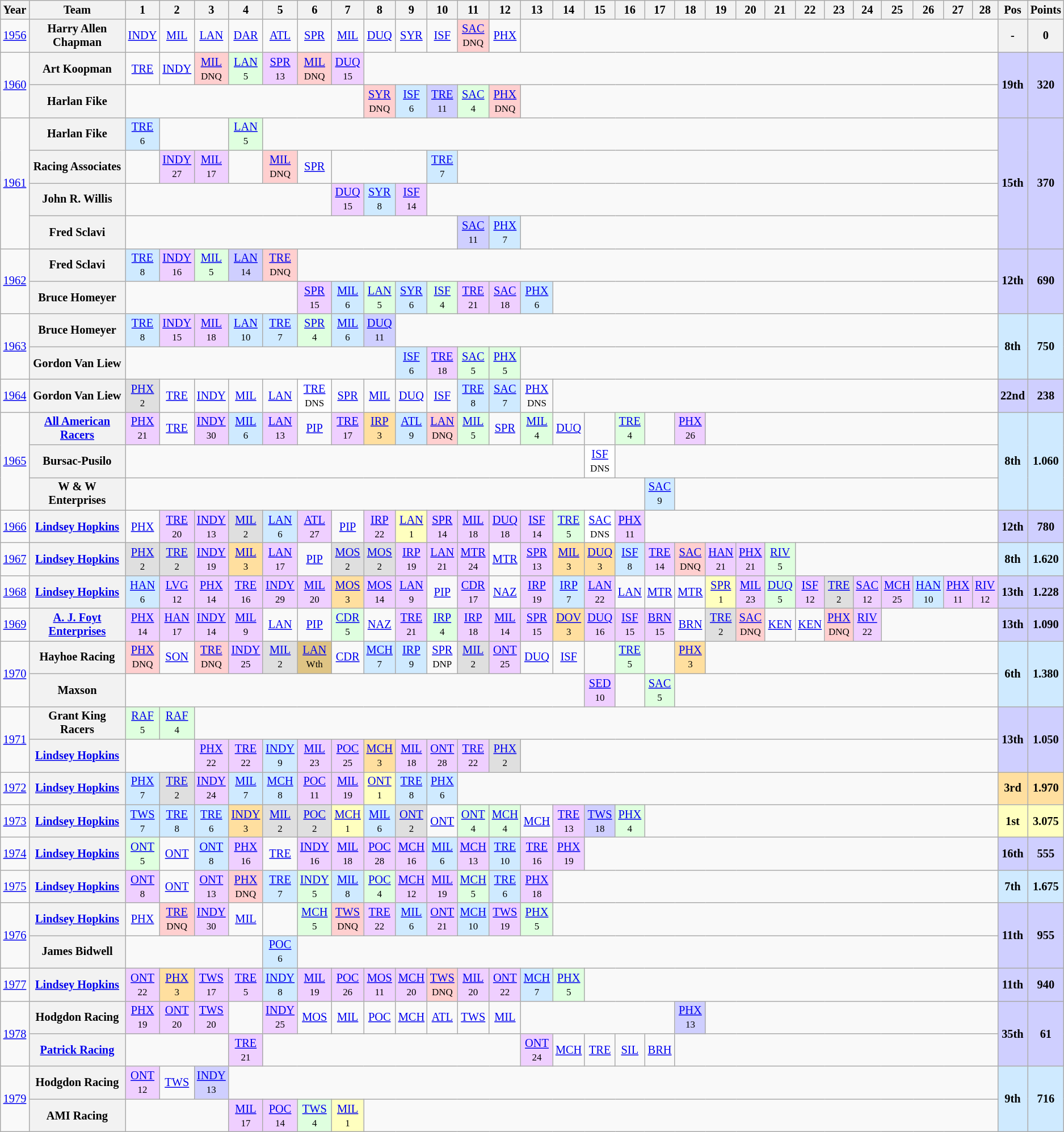<table class="wikitable" style="text-align:center; font-size:85%">
<tr>
<th>Year</th>
<th>Team</th>
<th>1</th>
<th>2</th>
<th>3</th>
<th>4</th>
<th>5</th>
<th>6</th>
<th>7</th>
<th>8</th>
<th>9</th>
<th>10</th>
<th>11</th>
<th>12</th>
<th>13</th>
<th>14</th>
<th>15</th>
<th>16</th>
<th>17</th>
<th>18</th>
<th>19</th>
<th>20</th>
<th>21</th>
<th>22</th>
<th>23</th>
<th>24</th>
<th>25</th>
<th>26</th>
<th>27</th>
<th>28</th>
<th>Pos</th>
<th>Points</th>
</tr>
<tr>
<td><a href='#'>1956</a></td>
<th>Harry Allen Chapman</th>
<td><a href='#'>INDY</a></td>
<td><a href='#'>MIL</a></td>
<td><a href='#'>LAN</a></td>
<td><a href='#'>DAR</a></td>
<td><a href='#'>ATL</a></td>
<td><a href='#'>SPR</a></td>
<td><a href='#'>MIL</a></td>
<td><a href='#'>DUQ</a></td>
<td><a href='#'>SYR</a></td>
<td><a href='#'>ISF</a></td>
<td style="background:#FFCFCF;"><a href='#'>SAC</a><br><small>DNQ</small></td>
<td><a href='#'>PHX</a></td>
<td colspan=16></td>
<th>-</th>
<th>0</th>
</tr>
<tr>
<td rowspan=2><a href='#'>1960</a></td>
<th>Art Koopman</th>
<td><a href='#'>TRE</a></td>
<td><a href='#'>INDY</a></td>
<td style="background:#FFCFCF;"><a href='#'>MIL</a><br><small>DNQ</small></td>
<td style="background:#DFFFDF;"><a href='#'>LAN</a><br><small>5</small></td>
<td style="background:#EFCFFF;"><a href='#'>SPR</a><br><small>13</small></td>
<td style="background:#FFCFCF;"><a href='#'>MIL</a><br><small>DNQ</small></td>
<td style="background:#EFCFFF;"><a href='#'>DUQ</a><br><small>15</small></td>
<td colspan=21></td>
<th rowspan=2 style="background:#CFCFFF;">19th</th>
<th rowspan=2 style="background:#CFCFFF;">320</th>
</tr>
<tr>
<th>Harlan Fike</th>
<td colspan=7></td>
<td style="background:#FFCFCF;"><a href='#'>SYR</a><br><small>DNQ</small></td>
<td style="background:#CFEAFF;"><a href='#'>ISF</a><br><small>6</small></td>
<td style="background:#CFCFFF;"><a href='#'>TRE</a><br><small>11</small></td>
<td style="background:#DFFFDF;"><a href='#'>SAC</a><br><small>4</small></td>
<td style="background:#FFCFCF;"><a href='#'>PHX</a><br><small>DNQ</small></td>
<td colspan=16></td>
</tr>
<tr>
<td rowspan=4><a href='#'>1961</a></td>
<th>Harlan Fike</th>
<td style="background:#CFEAFF;"><a href='#'>TRE</a><br><small>6</small></td>
<td colspan=2></td>
<td style="background:#DFFFDF;"><a href='#'>LAN</a><br><small>5</small></td>
<td colspan=24></td>
<th rowspan=4 style="background:#CFCFFF;">15th</th>
<th rowspan=4 style="background:#CFCFFF;">370</th>
</tr>
<tr>
<th>Racing Associates</th>
<td></td>
<td style="background:#EFCFFF;"><a href='#'>INDY</a><br><small>27</small></td>
<td style="background:#EFCFFF;"><a href='#'>MIL</a><br><small>17</small></td>
<td></td>
<td style="background:#FFCFCF;"><a href='#'>MIL</a><br><small>DNQ</small></td>
<td><a href='#'>SPR</a></td>
<td colspan=3></td>
<td style="background:#CFEAFF;"><a href='#'>TRE</a><br><small>7</small></td>
<td colspan=18></td>
</tr>
<tr>
<th>John R. Willis</th>
<td colspan=6></td>
<td style="background:#EFCFFF;"><a href='#'>DUQ</a><br><small>15</small></td>
<td style="background:#CFEAFF;"><a href='#'>SYR</a><br><small>8</small></td>
<td style="background:#EFCFFF;"><a href='#'>ISF</a><br><small>14</small></td>
<td colspan=20></td>
</tr>
<tr>
<th>Fred Sclavi</th>
<td colspan=10></td>
<td style="background:#CFCFFF;"><a href='#'>SAC</a><br><small>11</small></td>
<td style="background:#CFEAFF;"><a href='#'>PHX</a><br><small>7</small></td>
<td colspan=16></td>
</tr>
<tr>
<td rowspan=2><a href='#'>1962</a></td>
<th>Fred Sclavi</th>
<td style="background:#CFEAFF;"><a href='#'>TRE</a><br><small>8</small></td>
<td style="background:#EFCFFF;"><a href='#'>INDY</a><br><small>16</small></td>
<td style="background:#DFFFDF;"><a href='#'>MIL</a><br><small>5</small></td>
<td style="background:#CFCFFF;"><a href='#'>LAN</a><br><small>14</small></td>
<td style="background:#FFCFCF;"><a href='#'>TRE</a><br><small>DNQ</small></td>
<td colspan=23></td>
<th rowspan=2 style="background:#CFCFFF;">12th</th>
<th rowspan=2 style="background:#CFCFFF;">690</th>
</tr>
<tr>
<th>Bruce Homeyer</th>
<td colspan=5></td>
<td style="background:#EFCFFF;"><a href='#'>SPR</a><br><small>15</small></td>
<td style="background:#CFEAFF;"><a href='#'>MIL</a><br><small>6</small></td>
<td style="background:#DFFFDF;"><a href='#'>LAN</a><br><small>5</small></td>
<td style="background:#CFEAFF;"><a href='#'>SYR</a><br><small>6</small></td>
<td style="background:#DFFFDF;"><a href='#'>ISF</a><br><small>4</small></td>
<td style="background:#EFCFFF;"><a href='#'>TRE</a><br><small>21</small></td>
<td style="background:#EFCFFF;"><a href='#'>SAC</a><br><small>18</small></td>
<td style="background:#CFEAFF;"><a href='#'>PHX</a><br><small>6</small></td>
<td colspan=15></td>
</tr>
<tr>
<td rowspan=2><a href='#'>1963</a></td>
<th>Bruce Homeyer</th>
<td style="background:#CFEAFF;"><a href='#'>TRE</a><br><small>8</small></td>
<td style="background:#EFCFFF;"><a href='#'>INDY</a><br><small>15</small></td>
<td style="background:#EFCFFF;"><a href='#'>MIL</a><br><small>18</small></td>
<td style="background:#CFEAFF;"><a href='#'>LAN</a><br><small>10</small></td>
<td style="background:#CFEAFF;"><a href='#'>TRE</a><br><small>7</small></td>
<td style="background:#DFFFDF;"><a href='#'>SPR</a><br><small>4</small></td>
<td style="background:#CFEAFF;"><a href='#'>MIL</a><br><small>6</small></td>
<td style="background:#CFCFFF;"><a href='#'>DUQ</a><br><small>11</small></td>
<td colspan=20></td>
<th rowspan=2 style="background:#CFEAFF;">8th</th>
<th rowspan=2 style="background:#CFEAFF;">750</th>
</tr>
<tr>
<th>Gordon Van Liew</th>
<td colspan=8></td>
<td style="background:#CFEAFF;"><a href='#'>ISF</a><br><small>6</small></td>
<td style="background:#EFCFFF;"><a href='#'>TRE</a><br><small>18</small></td>
<td style="background:#DFFFDF;"><a href='#'>SAC</a><br><small>5</small></td>
<td style="background:#DFFFDF;"><a href='#'>PHX</a><br><small>5</small></td>
<td colspan=16></td>
</tr>
<tr>
<td><a href='#'>1964</a></td>
<th>Gordon Van Liew</th>
<td style="background:#DFDFDF;"><a href='#'>PHX</a><br><small>2</small></td>
<td><a href='#'>TRE</a></td>
<td><a href='#'>INDY</a></td>
<td><a href='#'>MIL</a></td>
<td><a href='#'>LAN</a></td>
<td style="background:#FFFFFF;"><a href='#'>TRE</a><br><small>DNS</small></td>
<td><a href='#'>SPR</a></td>
<td><a href='#'>MIL</a></td>
<td><a href='#'>DUQ</a></td>
<td><a href='#'>ISF</a></td>
<td style="background:#CFEAFF;"><a href='#'>TRE</a><br><small>8</small></td>
<td style="background:#CFEAFF;"><a href='#'>SAC</a><br><small>7</small></td>
<td><a href='#'>PHX</a><br><small>DNS</small></td>
<td colspan=15></td>
<th style="background:#CFCFFF;">22nd</th>
<th style="background:#CFCFFF;">238</th>
</tr>
<tr>
<td rowspan=3><a href='#'>1965</a></td>
<th><a href='#'>All American Racers</a></th>
<td style="background:#EFCFFF;"><a href='#'>PHX</a><br><small>21</small></td>
<td><a href='#'>TRE</a></td>
<td style="background:#EFCFFF;"><a href='#'>INDY</a><br><small>30</small></td>
<td style="background:#CFEAFF;"><a href='#'>MIL</a><br><small>6</small></td>
<td style="background:#EFCFFF;"><a href='#'>LAN</a><br><small>13</small></td>
<td><a href='#'>PIP</a></td>
<td style="background:#EFCFFF;"><a href='#'>TRE</a><br><small>17</small></td>
<td style="background:#FFDF9F;"><a href='#'>IRP</a><br><small>3</small></td>
<td style="background:#CFEAFF;"><a href='#'>ATL</a><br><small>9</small></td>
<td style="background:#FFCFCF;"><a href='#'>LAN</a><br><small>DNQ</small></td>
<td style="background:#DFFFDF;"><a href='#'>MIL</a><br><small>5</small></td>
<td><a href='#'>SPR</a></td>
<td style="background:#DFFFDF;"><a href='#'>MIL</a><br><small>4</small></td>
<td><a href='#'>DUQ</a></td>
<td></td>
<td style="background:#DFFFDF;"><a href='#'>TRE</a><br><small>4</small></td>
<td></td>
<td style="background:#EFCFFF;"><a href='#'>PHX</a><br><small>26</small></td>
<td colspan=10></td>
<th rowspan=3 style="background:#CFEAFF;">8th</th>
<th rowspan=3 style="background:#CFEAFF;">1.060</th>
</tr>
<tr>
<th>Bursac-Pusilo</th>
<td colspan=14></td>
<td style="background:#FFFFFF;"><a href='#'>ISF</a><br><small>DNS</small></td>
<td colspan=13></td>
</tr>
<tr>
<th>W & W Enterprises</th>
<td colspan=16></td>
<td style="background:#CFEAFF;"><a href='#'>SAC</a><br><small>9</small></td>
<td colspan=11></td>
</tr>
<tr>
<td><a href='#'>1966</a></td>
<th><a href='#'>Lindsey Hopkins</a></th>
<td><a href='#'>PHX</a></td>
<td style="background:#EFCFFF;"><a href='#'>TRE</a><br><small>20</small></td>
<td style="background:#EFCFFF;"><a href='#'>INDY</a><br><small>13</small></td>
<td style="background:#DFDFDF;"><a href='#'>MIL</a><br><small>2</small></td>
<td style="background:#CFEAFF;"><a href='#'>LAN</a><br><small>6</small></td>
<td style="background:#EFCFFF;"><a href='#'>ATL</a><br><small>27</small></td>
<td><a href='#'>PIP</a></td>
<td style="background:#EFCFFF;"><a href='#'>IRP</a><br><small>22</small></td>
<td style="background:#FFFFBF;"><a href='#'>LAN</a><br><small>1</small></td>
<td style="background:#EFCFFF;"><a href='#'>SPR</a><br><small>14</small></td>
<td style="background:#EFCFFF;"><a href='#'>MIL</a><br><small>18</small></td>
<td style="background:#EFCFFF;"><a href='#'>DUQ</a><br><small>18</small></td>
<td style="background:#EFCFFF;"><a href='#'>ISF</a><br><small>14</small></td>
<td style="background:#DFFFDF;"><a href='#'>TRE</a><br><small>5</small></td>
<td style="background:#FFFFFF;"><a href='#'>SAC</a><br><small>DNS</small></td>
<td style="background:#EFCFFF;"><a href='#'>PHX</a><br><small>11</small></td>
<td colspan=12></td>
<th style="background:#CFCFFF;">12th</th>
<th style="background:#CFCFFF;">780</th>
</tr>
<tr>
<td><a href='#'>1967</a></td>
<th><a href='#'>Lindsey Hopkins</a></th>
<td style="background:#DFDFDF;"><a href='#'>PHX</a><br><small>2</small></td>
<td style="background:#DFDFDF;"><a href='#'>TRE</a><br><small>2</small></td>
<td style="background:#EFCFFF;"><a href='#'>INDY</a><br><small>19</small></td>
<td style="background:#FFDF9F;"><a href='#'>MIL</a><br><small>3</small></td>
<td style="background:#EFCFFF;"><a href='#'>LAN</a><br><small>17</small></td>
<td><a href='#'>PIP</a></td>
<td style="background:#DFDFDF;"><a href='#'>MOS</a><br><small>2</small></td>
<td style="background:#DFDFDF;"><a href='#'>MOS</a><br><small>2</small></td>
<td style="background:#EFCFFF;"><a href='#'>IRP</a><br><small>19</small></td>
<td style="background:#EFCFFF;"><a href='#'>LAN</a><br><small>21</small></td>
<td style="background:#EFCFFF;"><a href='#'>MTR</a><br><small>24</small></td>
<td><a href='#'>MTR</a></td>
<td style="background:#EFCFFF;"><a href='#'>SPR</a><br><small>13</small></td>
<td style="background:#FFDF9F;"><a href='#'>MIL</a><br><small>3</small></td>
<td style="background:#FFDF9F;"><a href='#'>DUQ</a><br><small>3</small></td>
<td style="background:#CFEAFF;"><a href='#'>ISF</a><br><small>8</small></td>
<td style="background:#EFCFFF;"><a href='#'>TRE</a><br><small>14</small></td>
<td style="background:#FFCFCF;"><a href='#'>SAC</a><br><small>DNQ</small></td>
<td style="background:#EFCFFF;"><a href='#'>HAN</a><br><small>21</small></td>
<td style="background:#EFCFFF;"><a href='#'>PHX</a><br><small>21</small></td>
<td style="background:#DFFFDF;"><a href='#'>RIV</a><br><small>5</small></td>
<td colspan=7></td>
<th style="background:#CFEAFF;">8th</th>
<th style="background:#CFEAFF;">1.620</th>
</tr>
<tr>
<td><a href='#'>1968</a></td>
<th><a href='#'>Lindsey Hopkins</a></th>
<td style="background:#CFEAFF;"><a href='#'>HAN</a><br><small>6</small></td>
<td style="background:#EFCFFF;"><a href='#'>LVG</a><br><small>12</small></td>
<td style="background:#EFCFFF;"><a href='#'>PHX</a><br><small>14</small></td>
<td style="background:#EFCFFF;"><a href='#'>TRE</a><br><small>16</small></td>
<td style="background:#EFCFFF;"><a href='#'>INDY</a><br><small>29</small></td>
<td style="background:#EFCFFF;"><a href='#'>MIL</a><br><small>20</small></td>
<td style="background:#FFDF9F;"><a href='#'>MOS</a><br><small>3</small></td>
<td style="background:#EFCFFF;"><a href='#'>MOS</a><br><small>14</small></td>
<td style="background:#EFCFFF;"><a href='#'>LAN</a><br><small>9</small></td>
<td><a href='#'>PIP</a></td>
<td style="background:#EFCFFF;"><a href='#'>CDR</a><br><small>17</small></td>
<td><a href='#'>NAZ</a></td>
<td style="background:#EFCFFF;"><a href='#'>IRP</a><br><small>19</small></td>
<td style="background:#CFEAFF;"><a href='#'>IRP</a><br><small>7</small></td>
<td style="background:#EFCFFF;"><a href='#'>LAN</a><br><small>22</small></td>
<td><a href='#'>LAN</a></td>
<td><a href='#'>MTR</a></td>
<td><a href='#'>MTR</a></td>
<td style="background:#FFFFBF;"><a href='#'>SPR</a><br><small>1</small></td>
<td style="background:#EFCFFF;"><a href='#'>MIL</a><br><small>23</small></td>
<td style="background:#DFFFDF;"><a href='#'>DUQ</a><br><small>5</small></td>
<td style="background:#EFCFFF;"><a href='#'>ISF</a><br><small>12</small></td>
<td style="background:#DFDFDF;"><a href='#'>TRE</a><br><small>2</small></td>
<td style="background:#EFCFFF;"><a href='#'>SAC</a><br><small>12</small></td>
<td style="background:#EFCFFF;"><a href='#'>MCH</a><br><small>25</small></td>
<td style="background:#CFEAFF;"><a href='#'>HAN</a><br><small>10</small></td>
<td style="background:#EFCFFF;"><a href='#'>PHX</a><br><small>11</small></td>
<td style="background:#EFCFFF;"><a href='#'>RIV</a><br><small>12</small></td>
<th style="background:#CFCFFF;">13th</th>
<th style="background:#CFCFFF;">1.228</th>
</tr>
<tr>
<td><a href='#'>1969</a></td>
<th><a href='#'>A. J. Foyt Enterprises</a></th>
<td style="background:#EFCFFF;"><a href='#'>PHX</a><br><small>14</small></td>
<td style="background:#EFCFFF;"><a href='#'>HAN</a><br><small>17</small></td>
<td style="background:#EFCFFF;"><a href='#'>INDY</a><br><small>14</small></td>
<td style="background:#EFCFFF;"><a href='#'>MIL</a><br><small>9</small></td>
<td><a href='#'>LAN</a></td>
<td><a href='#'>PIP</a></td>
<td style="background:#DFFFDF;"><a href='#'>CDR</a><br><small>5</small></td>
<td><a href='#'>NAZ</a></td>
<td style="background:#EFCFFF;"><a href='#'>TRE</a><br><small>21</small></td>
<td style="background:#DFFFDF;"><a href='#'>IRP</a><br><small>4</small></td>
<td style="background:#EFCFFF;"><a href='#'>IRP</a><br><small>18</small></td>
<td style="background:#EFCFFF;"><a href='#'>MIL</a><br><small>14</small></td>
<td style="background:#EFCFFF;"><a href='#'>SPR</a><br><small>15</small></td>
<td style="background:#FFDF9F;"><a href='#'>DOV</a><br><small>3</small></td>
<td style="background:#EFCFFF;"><a href='#'>DUQ</a><br><small>16</small></td>
<td style="background:#EFCFFF;"><a href='#'>ISF</a><br><small>15</small></td>
<td style="background:#EFCFFF;"><a href='#'>BRN</a><br><small>15</small></td>
<td><a href='#'>BRN</a></td>
<td style="background:#DFDFDF;"><a href='#'>TRE</a><br><small>2</small></td>
<td style="background:#FFCFCF;"><a href='#'>SAC</a><br><small>DNQ</small></td>
<td><a href='#'>KEN</a></td>
<td><a href='#'>KEN</a></td>
<td style="background:#FFCFCF;"><a href='#'>PHX</a><br><small>DNQ</small></td>
<td style="background:#EFCFFF;"><a href='#'>RIV</a><br><small>22</small></td>
<td colspan=4></td>
<th style="background:#CFCFFF;">13th</th>
<th style="background:#CFCFFF;">1.090</th>
</tr>
<tr>
<td rowspan=2><a href='#'>1970</a></td>
<th>Hayhoe Racing</th>
<td style="background:#FFCFCF;"><a href='#'>PHX</a><br><small>DNQ</small></td>
<td><a href='#'>SON</a></td>
<td style="background:#FFCFCF;"><a href='#'>TRE</a><br><small>DNQ</small></td>
<td style="background:#EFCFFF;"><a href='#'>INDY</a><br><small>25</small></td>
<td style="background:#DFDFDF;"><a href='#'>MIL</a><br><small>2</small></td>
<td style="background:#DFC484;"><a href='#'>LAN</a><br><small>Wth</small></td>
<td><a href='#'>CDR</a></td>
<td style="background:#CFEAFF;"><a href='#'>MCH</a><br><small>7</small></td>
<td style="background:#CFEAFF;"><a href='#'>IRP</a><br><small>9</small></td>
<td><a href='#'>SPR</a><br><small>DNP</small></td>
<td style="background:#DFDFDF;"><a href='#'>MIL</a><br><small>2</small></td>
<td style="background:#EFCFFF;"><a href='#'>ONT</a><br><small>25</small></td>
<td><a href='#'>DUQ</a></td>
<td><a href='#'>ISF</a></td>
<td></td>
<td style="background:#DFFFDF;"><a href='#'>TRE</a><br><small>5</small></td>
<td></td>
<td style="background:#FFDF9F;"><a href='#'>PHX</a><br><small>3</small></td>
<td colspan=10></td>
<th rowspan=2 style="background:#CFEAFF;">6th</th>
<th rowspan=2 style="background:#CFEAFF;">1.380</th>
</tr>
<tr>
<th>Maxson</th>
<td colspan=14></td>
<td style="background:#EFCFFF;"><a href='#'>SED</a><br><small>10</small></td>
<td></td>
<td style="background:#DFFFDF;"><a href='#'>SAC</a><br><small>5</small></td>
<td colspan=11></td>
</tr>
<tr>
<td rowspan=2><a href='#'>1971</a></td>
<th>Grant King Racers</th>
<td style="background:#DFFFDF;"><a href='#'>RAF</a><br><small>5</small></td>
<td style="background:#DFFFDF;"><a href='#'>RAF</a><br><small>4</small></td>
<td colspan=26></td>
<th rowspan=2 style="background:#CFCFFF;">13th</th>
<th rowspan=2 style="background:#CFCFFF;">1.050</th>
</tr>
<tr>
<th><a href='#'>Lindsey Hopkins</a></th>
<td colspan=2></td>
<td style="background:#EFCFFF;"><a href='#'>PHX</a><br><small>22</small></td>
<td style="background:#EFCFFF;"><a href='#'>TRE</a><br><small>22</small></td>
<td style="background:#CFEAFF;"><a href='#'>INDY</a><br><small>9</small></td>
<td style="background:#EFCFFF;"><a href='#'>MIL</a><br><small>23</small></td>
<td style="background:#EFCFFF;"><a href='#'>POC</a><br><small>25</small></td>
<td style="background:#FFDF9F;"><a href='#'>MCH</a><br><small>3</small></td>
<td style="background:#EFCFFF;"><a href='#'>MIL</a><br><small>18</small></td>
<td style="background:#EFCFFF;"><a href='#'>ONT</a><br><small>28</small></td>
<td style="background:#EFCFFF;"><a href='#'>TRE</a><br><small>22</small></td>
<td style="background:#DFDFDF;"><a href='#'>PHX</a><br><small>2</small></td>
<td colspan=16></td>
</tr>
<tr>
<td><a href='#'>1972</a></td>
<th><a href='#'>Lindsey Hopkins</a></th>
<td style="background:#CFEAFF;"><a href='#'>PHX</a><br><small>7</small></td>
<td style="background:#DFDFDF;"><a href='#'>TRE</a><br><small>2</small></td>
<td style="background:#EFCFFF;"><a href='#'>INDY</a><br><small>24</small></td>
<td style="background:#CFEAFF;"><a href='#'>MIL</a><br><small>7</small></td>
<td style="background:#CFEAFF;"><a href='#'>MCH</a><br><small>8</small></td>
<td style="background:#EFCFFF;"><a href='#'>POC</a><br><small>11</small></td>
<td style="background:#EFCFFF;"><a href='#'>MIL</a><br><small>19</small></td>
<td style="background:#FFFFBF;"><a href='#'>ONT</a><br><small>1</small></td>
<td style="background:#CFEAFF;"><a href='#'>TRE</a><br><small>8</small></td>
<td style="background:#CFEAFF;"><a href='#'>PHX</a><br><small>6</small></td>
<td colspan=18></td>
<th style="background:#FFDF9F;">3rd</th>
<th style="background:#FFDF9F;">1.970</th>
</tr>
<tr>
<td><a href='#'>1973</a></td>
<th><a href='#'>Lindsey Hopkins</a></th>
<td style="background:#CFEAFF;"><a href='#'>TWS</a><br><small>7</small></td>
<td style="background:#CFEAFF;"><a href='#'>TRE</a><br><small>8</small></td>
<td style="background:#CFEAFF;"><a href='#'>TRE</a><br><small>6</small></td>
<td style="background:#FFDF9F;"><a href='#'>INDY</a><br><small>3</small></td>
<td style="background:#DFDFDF;"><a href='#'>MIL</a><br><small>2</small></td>
<td style="background:#DFDFDF;"><a href='#'>POC</a><br><small>2</small></td>
<td style="background:#FFFFBF;"><a href='#'>MCH</a><br><small>1</small></td>
<td style="background:#CFEAFF;"><a href='#'>MIL</a><br><small>6</small></td>
<td style="background:#DFDFDF;"><a href='#'>ONT</a><br><small>2</small></td>
<td><a href='#'>ONT</a></td>
<td style="background:#DFFFDF;"><a href='#'>ONT</a><br><small>4</small></td>
<td style="background:#DFFFDF;"><a href='#'>MCH</a><br><small>4</small></td>
<td><a href='#'>MCH</a></td>
<td style="background:#EFCFFF;"><a href='#'>TRE</a><br><small>13</small></td>
<td style="background:#CFCFFF;"><a href='#'>TWS</a><br><small>18</small></td>
<td style="background:#DFFFDF;"><a href='#'>PHX</a><br><small>4</small></td>
<td colspan=12></td>
<th style="background:#FFFFBF;">1st</th>
<th style="background:#FFFFBF;">3.075</th>
</tr>
<tr>
<td><a href='#'>1974</a></td>
<th><a href='#'>Lindsey Hopkins</a></th>
<td style="background:#DFFFDF;"><a href='#'>ONT</a><br><small>5</small></td>
<td><a href='#'>ONT</a></td>
<td style="background:#CFEAFF;"><a href='#'>ONT</a><br><small>8</small></td>
<td style="background:#EFCFFF;"><a href='#'>PHX</a><br><small>16</small></td>
<td><a href='#'>TRE</a></td>
<td style="background:#EFCFFF;"><a href='#'>INDY</a><br><small>16</small></td>
<td style="background:#EFCFFF;"><a href='#'>MIL</a><br><small>18</small></td>
<td style="background:#EFCFFF;"><a href='#'>POC</a><br><small>28</small></td>
<td style="background:#EFCFFF;"><a href='#'>MCH</a><br><small>16</small></td>
<td style="background:#CFEAFF;"><a href='#'>MIL</a><br><small>6</small></td>
<td style="background:#EFCFFF;"><a href='#'>MCH</a><br><small>13</small></td>
<td style="background:#CFEAFF;"><a href='#'>TRE</a><br><small>10</small></td>
<td style="background:#EFCFFF;"><a href='#'>TRE</a><br><small>16</small></td>
<td style="background:#EFCFFF;"><a href='#'>PHX</a><br><small>19</small></td>
<td colspan=14></td>
<th style="background:#CFCFFF;">16th</th>
<th style="background:#CFCFFF;">555</th>
</tr>
<tr>
<td><a href='#'>1975</a></td>
<th><a href='#'>Lindsey Hopkins</a></th>
<td style="background:#EFCFFF;"><a href='#'>ONT</a><br><small>8</small></td>
<td><a href='#'>ONT</a></td>
<td style="background:#EFCFFF;"><a href='#'>ONT</a><br><small>13</small></td>
<td style="background:#FFCFCF;"><a href='#'>PHX</a><br><small>DNQ</small></td>
<td style="background:#CFEAFF;"><a href='#'>TRE</a><br><small>7</small></td>
<td style="background:#DFFFDF;"><a href='#'>INDY</a><br><small>5</small></td>
<td style="background:#CFEAFF;"><a href='#'>MIL</a><br><small>8</small></td>
<td style="background:#DFFFDF;"><a href='#'>POC</a><br><small>4</small></td>
<td style="background:#EFCFFF;"><a href='#'>MCH</a><br><small>12</small></td>
<td style="background:#EFCFFF;"><a href='#'>MIL</a><br><small>19</small></td>
<td style="background:#DFFFDF;"><a href='#'>MCH</a><br><small>5</small></td>
<td style="background:#CFEAFF;"><a href='#'>TRE</a><br><small>6</small></td>
<td style="background:#EFCFFF;"><a href='#'>PHX</a><br><small>18</small></td>
<td colspan=15></td>
<th style="background:#CFEAFF;">7th</th>
<th style="background:#CFEAFF;">1.675</th>
</tr>
<tr>
<td rowspan=2><a href='#'>1976</a></td>
<th><a href='#'>Lindsey Hopkins</a></th>
<td><a href='#'>PHX</a></td>
<td style="background:#FFCFCF;"><a href='#'>TRE</a><br><small>DNQ</small></td>
<td style="background:#EFCFFF;"><a href='#'>INDY</a><br><small>30</small></td>
<td><a href='#'>MIL</a></td>
<td></td>
<td style="background:#DFFFDF;"><a href='#'>MCH</a><br><small>5</small></td>
<td style="background:#FFCFCF;"><a href='#'>TWS</a><br><small>DNQ</small></td>
<td style="background:#EFCFFF;"><a href='#'>TRE</a><br><small>22</small></td>
<td style="background:#CFEAFF;"><a href='#'>MIL</a><br><small>6</small></td>
<td style="background:#EFCFFF;"><a href='#'>ONT</a><br><small>21</small></td>
<td style="background:#CFEAFF;"><a href='#'>MCH</a><br><small>10</small></td>
<td style="background:#EFCFFF;"><a href='#'>TWS</a><br><small>19</small></td>
<td style="background:#DFFFDF;"><a href='#'>PHX</a><br><small>5</small></td>
<td colspan=15></td>
<th rowspan=2 style="background:#CFCFFF;">11th</th>
<th rowspan=2 style="background:#CFCFFF;">955</th>
</tr>
<tr>
<th>James Bidwell</th>
<td colspan=4></td>
<td style="background:#CFEAFF;"><a href='#'>POC</a><br><small>6</small></td>
<td colspan=23></td>
</tr>
<tr>
<td><a href='#'>1977</a></td>
<th><a href='#'>Lindsey Hopkins</a></th>
<td style="background:#EFCFFF;"><a href='#'>ONT</a><br><small>22</small></td>
<td style="background:#FFDF9F;"><a href='#'>PHX</a><br><small>3</small></td>
<td style="background:#EFCFFF;"><a href='#'>TWS</a><br><small>17</small></td>
<td style="background:#EFCFFF;"><a href='#'>TRE</a><br><small>5</small></td>
<td style="background:#CFEAFF;"><a href='#'>INDY</a><br><small>8</small></td>
<td style="background:#EFCFFF;"><a href='#'>MIL</a><br><small>19</small></td>
<td style="background:#EFCFFF;"><a href='#'>POC</a><br><small>26</small></td>
<td style="background:#EFCFFF;"><a href='#'>MOS</a><br><small>11</small></td>
<td style="background:#EFCFFF;"><a href='#'>MCH</a><br><small>20</small></td>
<td style="background:#FFCFCF;"><a href='#'>TWS</a><br><small>DNQ</small></td>
<td style="background:#EFCFFF;"><a href='#'>MIL</a><br><small>20</small></td>
<td style="background:#EFCFFF;"><a href='#'>ONT</a><br><small>22</small></td>
<td style="background:#CFEAFF;"><a href='#'>MCH</a><br><small>7</small></td>
<td style="background:#DFFFDF;"><a href='#'>PHX</a><br><small>5</small></td>
<td colspan=14></td>
<th style="background:#CFCFFF;">11th</th>
<th style="background:#CFCFFF;">940</th>
</tr>
<tr>
<td rowspan=2><a href='#'>1978</a></td>
<th>Hodgdon Racing</th>
<td style="background:#EFCFFF;"><a href='#'>PHX</a><br><small>19</small></td>
<td style="background:#EFCFFF;"><a href='#'>ONT</a><br><small>20</small></td>
<td style="background:#EFCFFF;"><a href='#'>TWS</a><br><small>20</small></td>
<td></td>
<td style="background:#EFCFFF;"><a href='#'>INDY</a><br><small>25</small></td>
<td><a href='#'>MOS</a></td>
<td><a href='#'>MIL</a></td>
<td><a href='#'>POC</a></td>
<td><a href='#'>MCH</a></td>
<td><a href='#'>ATL</a></td>
<td><a href='#'>TWS</a></td>
<td><a href='#'>MIL</a></td>
<td colspan=5></td>
<td style="background:#CFCFFF;"><a href='#'>PHX</a><br><small>13</small></td>
<td colspan=10></td>
<th rowspan=2 style="background:#CFCFFF;">35th</th>
<th rowspan=2 style="background:#CFCFFF;">61</th>
</tr>
<tr>
<th><a href='#'>Patrick Racing</a></th>
<td colspan=3></td>
<td style="background:#EFCFFF;"><a href='#'>TRE</a><br><small>21</small></td>
<td colspan=8></td>
<td style="background:#EFCFFF;"><a href='#'>ONT</a><br><small>24</small></td>
<td><a href='#'>MCH</a></td>
<td><a href='#'>TRE</a></td>
<td><a href='#'>SIL</a></td>
<td><a href='#'>BRH</a></td>
<td colspan=11></td>
</tr>
<tr>
<td rowspan=2><a href='#'>1979</a></td>
<th>Hodgdon Racing</th>
<td style="background:#EFCFFF;"><a href='#'>ONT</a><br><small>12</small></td>
<td><a href='#'>TWS</a></td>
<td style="background:#CFCFFF;"><a href='#'>INDY</a><br><small>13</small></td>
<td colspan=25></td>
<th rowspan=2 style="background:#CFEAFF;">9th</th>
<th rowspan=2 style="background:#CFEAFF;">716</th>
</tr>
<tr>
<th>AMI Racing</th>
<td colspan=3></td>
<td style="background:#EFCFFF;"><a href='#'>MIL</a><br><small>17</small></td>
<td style="background:#EFCFFF;"><a href='#'>POC</a><br><small>14</small></td>
<td style="background:#DFFFDF;"><a href='#'>TWS</a><br><small>4</small></td>
<td style="background:#FFFFBF;"><a href='#'>MIL</a><br><small>1</small></td>
<td colspan=21></td>
</tr>
</table>
